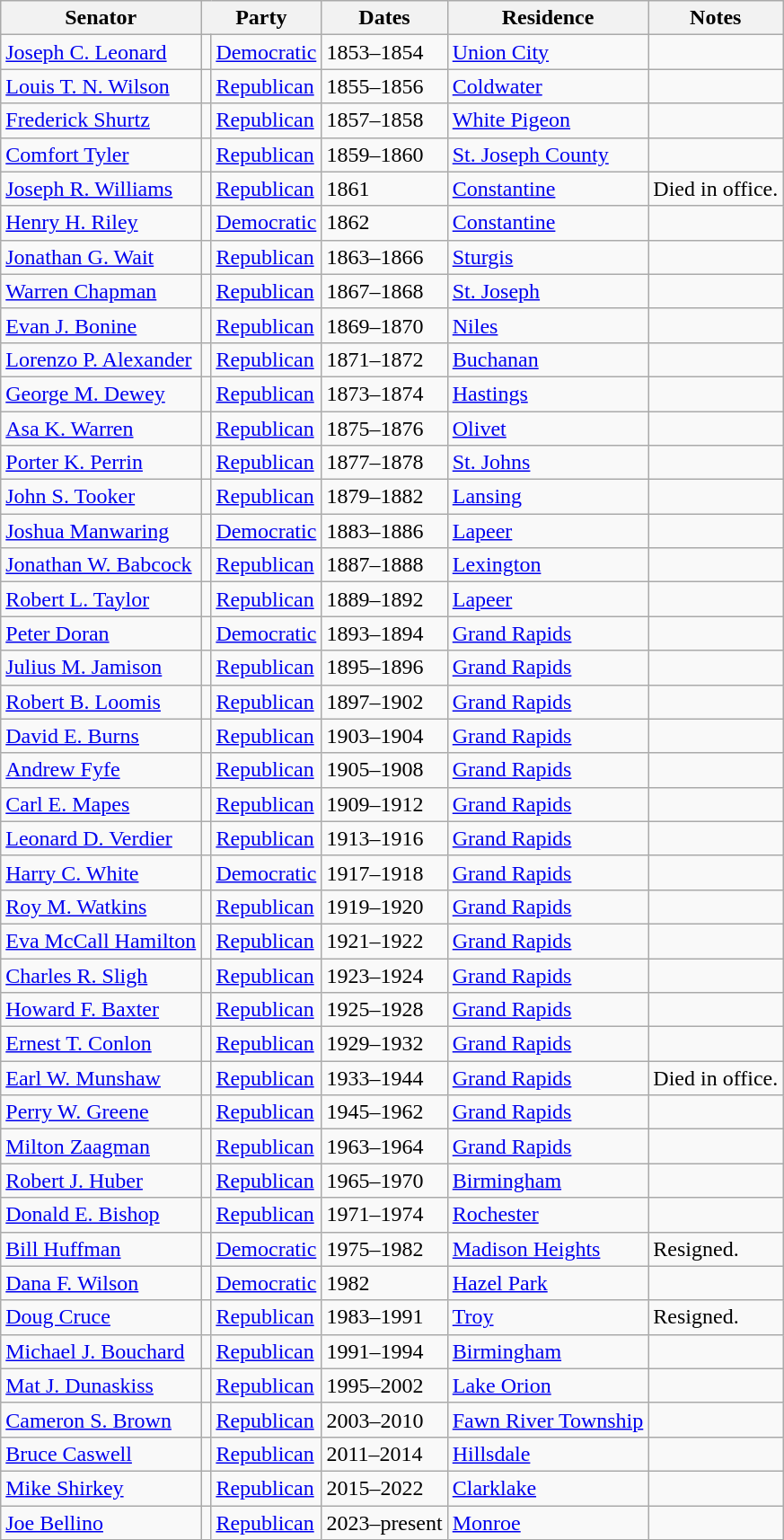<table class=wikitable>
<tr valign=bottom>
<th>Senator</th>
<th colspan="2">Party</th>
<th>Dates</th>
<th>Residence</th>
<th>Notes</th>
</tr>
<tr>
<td><a href='#'>Joseph C. Leonard</a></td>
<td bgcolor=></td>
<td><a href='#'>Democratic</a></td>
<td>1853–1854</td>
<td><a href='#'>Union City</a></td>
<td></td>
</tr>
<tr>
<td><a href='#'>Louis T. N. Wilson</a></td>
<td bgcolor=></td>
<td><a href='#'>Republican</a></td>
<td>1855–1856</td>
<td><a href='#'>Coldwater</a></td>
<td></td>
</tr>
<tr>
<td><a href='#'>Frederick Shurtz</a></td>
<td bgcolor=></td>
<td><a href='#'>Republican</a></td>
<td>1857–1858</td>
<td><a href='#'>White Pigeon</a></td>
<td></td>
</tr>
<tr>
<td><a href='#'>Comfort Tyler</a></td>
<td bgcolor=></td>
<td><a href='#'>Republican</a></td>
<td>1859–1860</td>
<td><a href='#'>St. Joseph County</a></td>
<td></td>
</tr>
<tr>
<td><a href='#'>Joseph R. Williams</a></td>
<td bgcolor=></td>
<td><a href='#'>Republican</a></td>
<td>1861</td>
<td><a href='#'>Constantine</a></td>
<td>Died in office.</td>
</tr>
<tr>
<td><a href='#'>Henry H. Riley</a></td>
<td bgcolor=></td>
<td><a href='#'>Democratic</a></td>
<td>1862</td>
<td><a href='#'>Constantine</a></td>
<td></td>
</tr>
<tr>
<td><a href='#'>Jonathan G. Wait</a></td>
<td bgcolor=></td>
<td><a href='#'>Republican</a></td>
<td>1863–1866</td>
<td><a href='#'>Sturgis</a></td>
<td></td>
</tr>
<tr>
<td><a href='#'>Warren Chapman</a></td>
<td bgcolor=></td>
<td><a href='#'>Republican</a></td>
<td>1867–1868</td>
<td><a href='#'>St. Joseph</a></td>
<td></td>
</tr>
<tr>
<td><a href='#'>Evan J. Bonine</a></td>
<td bgcolor=></td>
<td><a href='#'>Republican</a></td>
<td>1869–1870</td>
<td><a href='#'>Niles</a></td>
<td></td>
</tr>
<tr>
<td><a href='#'>Lorenzo P. Alexander</a></td>
<td bgcolor=></td>
<td><a href='#'>Republican</a></td>
<td>1871–1872</td>
<td><a href='#'>Buchanan</a></td>
<td></td>
</tr>
<tr>
<td><a href='#'>George M. Dewey</a></td>
<td bgcolor=></td>
<td><a href='#'>Republican</a></td>
<td>1873–1874</td>
<td><a href='#'>Hastings</a></td>
<td></td>
</tr>
<tr>
<td><a href='#'>Asa K. Warren</a></td>
<td bgcolor=></td>
<td><a href='#'>Republican</a></td>
<td>1875–1876</td>
<td><a href='#'>Olivet</a></td>
<td></td>
</tr>
<tr>
<td><a href='#'>Porter K. Perrin</a></td>
<td bgcolor=></td>
<td><a href='#'>Republican</a></td>
<td>1877–1878</td>
<td><a href='#'>St. Johns</a></td>
<td></td>
</tr>
<tr>
<td><a href='#'>John S. Tooker</a></td>
<td bgcolor=></td>
<td><a href='#'>Republican</a></td>
<td>1879–1882</td>
<td><a href='#'>Lansing</a></td>
<td></td>
</tr>
<tr>
<td><a href='#'>Joshua Manwaring</a></td>
<td bgcolor=></td>
<td><a href='#'>Democratic</a></td>
<td>1883–1886</td>
<td><a href='#'>Lapeer</a></td>
<td></td>
</tr>
<tr>
<td><a href='#'>Jonathan W. Babcock</a></td>
<td bgcolor=></td>
<td><a href='#'>Republican</a></td>
<td>1887–1888</td>
<td><a href='#'>Lexington</a></td>
<td></td>
</tr>
<tr>
<td><a href='#'>Robert L. Taylor</a></td>
<td bgcolor=></td>
<td><a href='#'>Republican</a></td>
<td>1889–1892</td>
<td><a href='#'>Lapeer</a></td>
<td></td>
</tr>
<tr>
<td><a href='#'>Peter Doran</a></td>
<td bgcolor=></td>
<td><a href='#'>Democratic</a></td>
<td>1893–1894</td>
<td><a href='#'>Grand Rapids</a></td>
<td></td>
</tr>
<tr>
<td><a href='#'>Julius M. Jamison</a></td>
<td bgcolor=></td>
<td><a href='#'>Republican</a></td>
<td>1895–1896</td>
<td><a href='#'>Grand Rapids</a></td>
<td></td>
</tr>
<tr>
<td><a href='#'>Robert B. Loomis</a></td>
<td bgcolor=></td>
<td><a href='#'>Republican</a></td>
<td>1897–1902</td>
<td><a href='#'>Grand Rapids</a></td>
<td></td>
</tr>
<tr>
<td><a href='#'>David E. Burns</a></td>
<td bgcolor=></td>
<td><a href='#'>Republican</a></td>
<td>1903–1904</td>
<td><a href='#'>Grand Rapids</a></td>
<td></td>
</tr>
<tr>
<td><a href='#'>Andrew Fyfe</a></td>
<td bgcolor=></td>
<td><a href='#'>Republican</a></td>
<td>1905–1908</td>
<td><a href='#'>Grand Rapids</a></td>
<td></td>
</tr>
<tr>
<td><a href='#'>Carl E. Mapes</a></td>
<td bgcolor=></td>
<td><a href='#'>Republican</a></td>
<td>1909–1912</td>
<td><a href='#'>Grand Rapids</a></td>
<td></td>
</tr>
<tr>
<td><a href='#'>Leonard D. Verdier</a></td>
<td bgcolor=></td>
<td><a href='#'>Republican</a></td>
<td>1913–1916</td>
<td><a href='#'>Grand Rapids</a></td>
<td></td>
</tr>
<tr>
<td><a href='#'>Harry C. White</a></td>
<td bgcolor=></td>
<td><a href='#'>Democratic</a></td>
<td>1917–1918</td>
<td><a href='#'>Grand Rapids</a></td>
<td></td>
</tr>
<tr>
<td><a href='#'>Roy M. Watkins</a></td>
<td bgcolor=></td>
<td><a href='#'>Republican</a></td>
<td>1919–1920</td>
<td><a href='#'>Grand Rapids</a></td>
<td></td>
</tr>
<tr>
<td><a href='#'>Eva McCall Hamilton</a></td>
<td bgcolor=></td>
<td><a href='#'>Republican</a></td>
<td>1921–1922</td>
<td><a href='#'>Grand Rapids</a></td>
<td></td>
</tr>
<tr>
<td><a href='#'>Charles R. Sligh</a></td>
<td bgcolor=></td>
<td><a href='#'>Republican</a></td>
<td>1923–1924</td>
<td><a href='#'>Grand Rapids</a></td>
<td></td>
</tr>
<tr>
<td><a href='#'>Howard F. Baxter</a></td>
<td bgcolor=></td>
<td><a href='#'>Republican</a></td>
<td>1925–1928</td>
<td><a href='#'>Grand Rapids</a></td>
<td></td>
</tr>
<tr>
<td><a href='#'>Ernest T. Conlon</a></td>
<td bgcolor=></td>
<td><a href='#'>Republican</a></td>
<td>1929–1932</td>
<td><a href='#'>Grand Rapids</a></td>
<td></td>
</tr>
<tr>
<td><a href='#'>Earl W. Munshaw</a></td>
<td bgcolor=></td>
<td><a href='#'>Republican</a></td>
<td>1933–1944</td>
<td><a href='#'>Grand Rapids</a></td>
<td>Died in office.</td>
</tr>
<tr>
<td><a href='#'>Perry W. Greene</a></td>
<td bgcolor=></td>
<td><a href='#'>Republican</a></td>
<td>1945–1962</td>
<td><a href='#'>Grand Rapids</a></td>
<td></td>
</tr>
<tr>
<td><a href='#'>Milton Zaagman</a></td>
<td bgcolor=></td>
<td><a href='#'>Republican</a></td>
<td>1963–1964</td>
<td><a href='#'>Grand Rapids</a></td>
<td></td>
</tr>
<tr>
<td><a href='#'>Robert J. Huber</a></td>
<td bgcolor=></td>
<td><a href='#'>Republican</a></td>
<td>1965–1970</td>
<td><a href='#'>Birmingham</a></td>
<td></td>
</tr>
<tr>
<td><a href='#'>Donald E. Bishop</a></td>
<td bgcolor=></td>
<td><a href='#'>Republican</a></td>
<td>1971–1974</td>
<td><a href='#'>Rochester</a></td>
<td></td>
</tr>
<tr>
<td><a href='#'>Bill Huffman</a></td>
<td bgcolor=></td>
<td><a href='#'>Democratic</a></td>
<td>1975–1982</td>
<td><a href='#'>Madison Heights</a></td>
<td>Resigned.</td>
</tr>
<tr>
<td><a href='#'>Dana F. Wilson</a></td>
<td bgcolor=></td>
<td><a href='#'>Democratic</a></td>
<td>1982</td>
<td><a href='#'>Hazel Park</a></td>
<td></td>
</tr>
<tr>
<td><a href='#'>Doug Cruce</a></td>
<td bgcolor=></td>
<td><a href='#'>Republican</a></td>
<td>1983–1991</td>
<td><a href='#'>Troy</a></td>
<td>Resigned.</td>
</tr>
<tr>
<td><a href='#'>Michael J. Bouchard</a></td>
<td bgcolor=></td>
<td><a href='#'>Republican</a></td>
<td>1991–1994</td>
<td><a href='#'>Birmingham</a></td>
<td></td>
</tr>
<tr>
<td><a href='#'>Mat J. Dunaskiss</a></td>
<td bgcolor=></td>
<td><a href='#'>Republican</a></td>
<td>1995–2002</td>
<td><a href='#'>Lake Orion</a></td>
<td></td>
</tr>
<tr>
<td><a href='#'>Cameron S. Brown</a></td>
<td bgcolor=></td>
<td><a href='#'>Republican</a></td>
<td>2003–2010</td>
<td><a href='#'>Fawn River Township</a></td>
<td></td>
</tr>
<tr>
<td><a href='#'>Bruce Caswell</a></td>
<td bgcolor=></td>
<td><a href='#'>Republican</a></td>
<td>2011–2014</td>
<td><a href='#'>Hillsdale</a></td>
<td></td>
</tr>
<tr>
<td><a href='#'>Mike Shirkey</a></td>
<td bgcolor=></td>
<td><a href='#'>Republican</a></td>
<td>2015–2022</td>
<td><a href='#'>Clarklake</a></td>
<td></td>
</tr>
<tr>
<td><a href='#'>Joe Bellino</a></td>
<td bgcolor=></td>
<td><a href='#'>Republican</a></td>
<td>2023–present</td>
<td><a href='#'>Monroe</a></td>
<td></td>
</tr>
</table>
